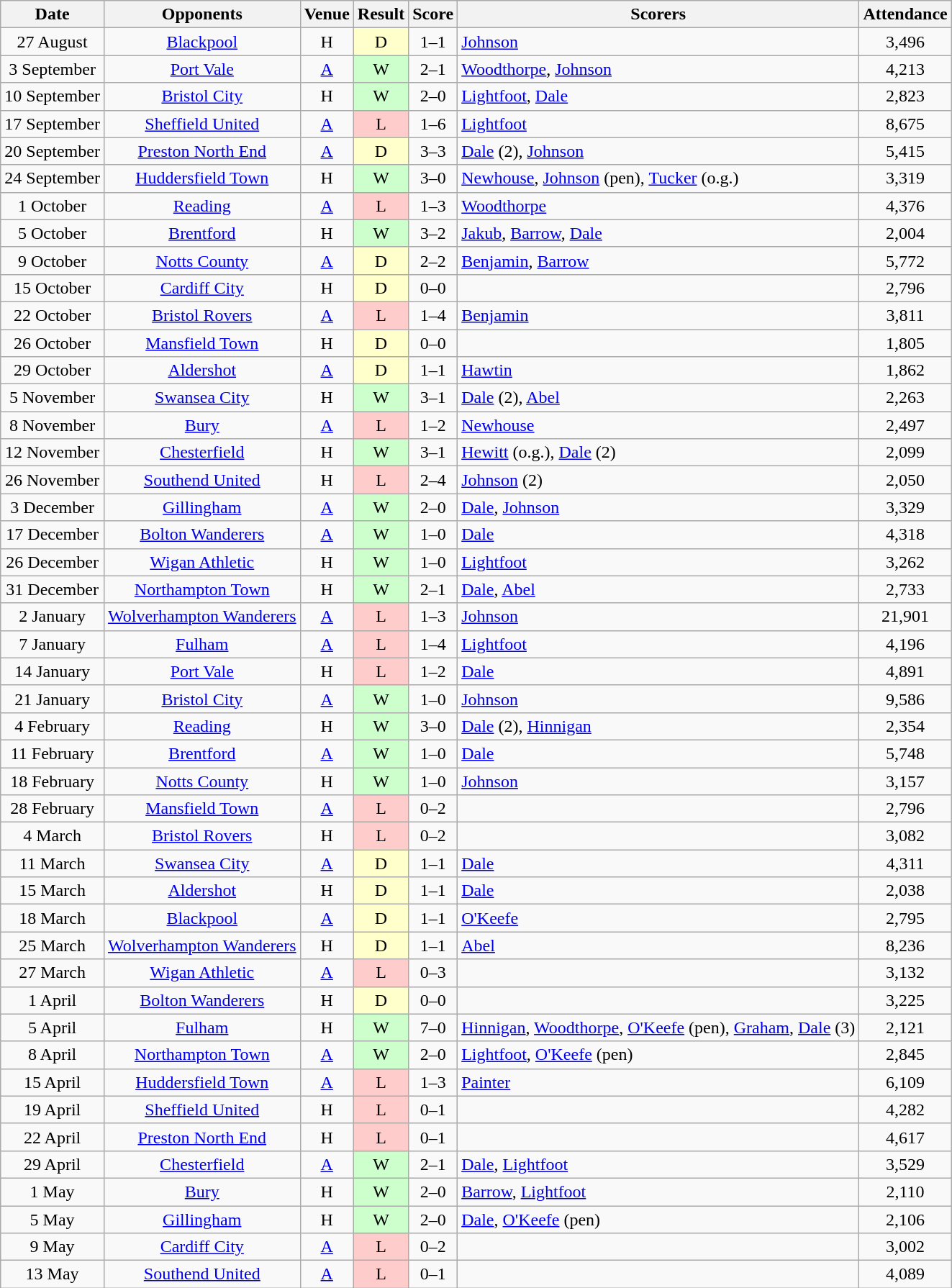<table class="wikitable" style="text-align:center">
<tr>
<th>Date</th>
<th>Opponents</th>
<th>Venue</th>
<th>Result</th>
<th>Score</th>
<th>Scorers</th>
<th>Attendance</th>
</tr>
<tr>
<td>27 August</td>
<td><a href='#'>Blackpool</a></td>
<td>H</td>
<td style="background-color:#FFFFCC">D</td>
<td>1–1</td>
<td align="left"><a href='#'>Johnson</a></td>
<td>3,496</td>
</tr>
<tr>
<td>3 September</td>
<td><a href='#'>Port Vale</a></td>
<td><a href='#'>A</a></td>
<td style="background-color:#CCFFCC">W</td>
<td>2–1</td>
<td align="left"><a href='#'>Woodthorpe</a>, <a href='#'>Johnson</a></td>
<td>4,213</td>
</tr>
<tr>
<td>10 September</td>
<td><a href='#'>Bristol City</a></td>
<td>H</td>
<td style="background-color:#CCFFCC">W</td>
<td>2–0</td>
<td align="left"><a href='#'>Lightfoot</a>, <a href='#'>Dale</a></td>
<td>2,823</td>
</tr>
<tr>
<td>17 September</td>
<td><a href='#'>Sheffield United</a></td>
<td><a href='#'>A</a></td>
<td style="background-color:#FFCCCC">L</td>
<td>1–6</td>
<td align="left"><a href='#'>Lightfoot</a></td>
<td>8,675</td>
</tr>
<tr>
<td>20 September</td>
<td><a href='#'>Preston North End</a></td>
<td><a href='#'>A</a></td>
<td style="background-color:#FFFFCC">D</td>
<td>3–3</td>
<td align="left"><a href='#'>Dale</a> (2), <a href='#'>Johnson</a></td>
<td>5,415</td>
</tr>
<tr>
<td>24 September</td>
<td><a href='#'>Huddersfield Town</a></td>
<td>H</td>
<td style="background-color:#CCFFCC">W</td>
<td>3–0</td>
<td align="left"><a href='#'>Newhouse</a>, <a href='#'>Johnson</a> (pen), <a href='#'>Tucker</a> (o.g.)</td>
<td>3,319</td>
</tr>
<tr>
<td>1 October</td>
<td><a href='#'>Reading</a></td>
<td><a href='#'>A</a></td>
<td style="background-color:#FFCCCC">L</td>
<td>1–3</td>
<td align="left"><a href='#'>Woodthorpe</a></td>
<td>4,376</td>
</tr>
<tr>
<td>5 October</td>
<td><a href='#'>Brentford</a></td>
<td>H</td>
<td style="background-color:#CCFFCC">W</td>
<td>3–2</td>
<td align="left"><a href='#'>Jakub</a>, <a href='#'>Barrow</a>, <a href='#'>Dale</a></td>
<td>2,004</td>
</tr>
<tr>
<td>9 October</td>
<td><a href='#'>Notts County</a></td>
<td><a href='#'>A</a></td>
<td style="background-color:#FFFFCC">D</td>
<td>2–2</td>
<td align="left"><a href='#'>Benjamin</a>, <a href='#'>Barrow</a></td>
<td>5,772</td>
</tr>
<tr>
<td>15 October</td>
<td><a href='#'>Cardiff City</a></td>
<td>H</td>
<td style="background-color:#FFFFCC">D</td>
<td>0–0</td>
<td align="left"></td>
<td>2,796</td>
</tr>
<tr>
<td>22 October</td>
<td><a href='#'>Bristol Rovers</a></td>
<td><a href='#'>A</a></td>
<td style="background-color:#FFCCCC">L</td>
<td>1–4</td>
<td align="left"><a href='#'>Benjamin</a></td>
<td>3,811</td>
</tr>
<tr>
<td>26 October</td>
<td><a href='#'>Mansfield Town</a></td>
<td>H</td>
<td style="background-color:#FFFFCC">D</td>
<td>0–0</td>
<td align="left"></td>
<td>1,805</td>
</tr>
<tr>
<td>29 October</td>
<td><a href='#'>Aldershot</a></td>
<td><a href='#'>A</a></td>
<td style="background-color:#FFFFCC">D</td>
<td>1–1</td>
<td align="left"><a href='#'>Hawtin</a></td>
<td>1,862</td>
</tr>
<tr>
<td>5 November</td>
<td><a href='#'>Swansea City</a></td>
<td>H</td>
<td style="background-color:#CCFFCC">W</td>
<td>3–1</td>
<td align="left"><a href='#'>Dale</a> (2), <a href='#'>Abel</a></td>
<td>2,263</td>
</tr>
<tr>
<td>8 November</td>
<td><a href='#'>Bury</a></td>
<td><a href='#'>A</a></td>
<td style="background-color:#FFCCCC">L</td>
<td>1–2</td>
<td align="left"><a href='#'>Newhouse</a></td>
<td>2,497</td>
</tr>
<tr>
<td>12 November</td>
<td><a href='#'>Chesterfield</a></td>
<td>H</td>
<td style="background-color:#CCFFCC">W</td>
<td>3–1</td>
<td align="left"><a href='#'>Hewitt</a> (o.g.), <a href='#'>Dale</a> (2)</td>
<td>2,099</td>
</tr>
<tr>
<td>26 November</td>
<td><a href='#'>Southend United</a></td>
<td>H</td>
<td style="background-color:#FFCCCC">L</td>
<td>2–4</td>
<td align="left"><a href='#'>Johnson</a> (2)</td>
<td>2,050</td>
</tr>
<tr>
<td>3 December</td>
<td><a href='#'>Gillingham</a></td>
<td><a href='#'>A</a></td>
<td style="background-color:#CCFFCC">W</td>
<td>2–0</td>
<td align="left"><a href='#'>Dale</a>, <a href='#'>Johnson</a></td>
<td>3,329</td>
</tr>
<tr>
<td>17 December</td>
<td><a href='#'>Bolton Wanderers</a></td>
<td><a href='#'>A</a></td>
<td style="background-color:#CCFFCC">W</td>
<td>1–0</td>
<td align="left"><a href='#'>Dale</a></td>
<td>4,318</td>
</tr>
<tr>
<td>26 December</td>
<td><a href='#'>Wigan Athletic</a></td>
<td>H</td>
<td style="background-color:#CCFFCC">W</td>
<td>1–0</td>
<td align="left"><a href='#'>Lightfoot</a></td>
<td>3,262</td>
</tr>
<tr>
<td>31 December</td>
<td><a href='#'>Northampton Town</a></td>
<td>H</td>
<td style="background-color:#CCFFCC">W</td>
<td>2–1</td>
<td align="left"><a href='#'>Dale</a>, <a href='#'>Abel</a></td>
<td>2,733</td>
</tr>
<tr>
<td>2 January</td>
<td><a href='#'>Wolverhampton Wanderers</a></td>
<td><a href='#'>A</a></td>
<td style="background-color:#FFCCCC">L</td>
<td>1–3</td>
<td align="left"><a href='#'>Johnson</a></td>
<td>21,901</td>
</tr>
<tr>
<td>7 January</td>
<td><a href='#'>Fulham</a></td>
<td><a href='#'>A</a></td>
<td style="background-color:#FFCCCC">L</td>
<td>1–4</td>
<td align="left"><a href='#'>Lightfoot</a></td>
<td>4,196</td>
</tr>
<tr>
<td>14 January</td>
<td><a href='#'>Port Vale</a></td>
<td>H</td>
<td style="background-color:#FFCCCC">L</td>
<td>1–2</td>
<td align="left"><a href='#'>Dale</a></td>
<td>4,891</td>
</tr>
<tr>
<td>21 January</td>
<td><a href='#'>Bristol City</a></td>
<td><a href='#'>A</a></td>
<td style="background-color:#CCFFCC">W</td>
<td>1–0</td>
<td align="left"><a href='#'>Johnson</a></td>
<td>9,586</td>
</tr>
<tr>
<td>4 February</td>
<td><a href='#'>Reading</a></td>
<td>H</td>
<td style="background-color:#CCFFCC">W</td>
<td>3–0</td>
<td align="left"><a href='#'>Dale</a> (2), <a href='#'>Hinnigan</a></td>
<td>2,354</td>
</tr>
<tr>
<td>11 February</td>
<td><a href='#'>Brentford</a></td>
<td><a href='#'>A</a></td>
<td style="background-color:#CCFFCC">W</td>
<td>1–0</td>
<td align="left"><a href='#'>Dale</a></td>
<td>5,748</td>
</tr>
<tr>
<td>18 February</td>
<td><a href='#'>Notts County</a></td>
<td>H</td>
<td style="background-color:#CCFFCC">W</td>
<td>1–0</td>
<td align="left"><a href='#'>Johnson</a></td>
<td>3,157</td>
</tr>
<tr>
<td>28 February</td>
<td><a href='#'>Mansfield Town</a></td>
<td><a href='#'>A</a></td>
<td style="background-color:#FFCCCC">L</td>
<td>0–2</td>
<td align="left"></td>
<td>2,796</td>
</tr>
<tr>
<td>4 March</td>
<td><a href='#'>Bristol Rovers</a></td>
<td>H</td>
<td style="background-color:#FFCCCC">L</td>
<td>0–2</td>
<td align="left"></td>
<td>3,082</td>
</tr>
<tr>
<td>11 March</td>
<td><a href='#'>Swansea City</a></td>
<td><a href='#'>A</a></td>
<td style="background-color:#FFFFCC">D</td>
<td>1–1</td>
<td align="left"><a href='#'>Dale</a></td>
<td>4,311</td>
</tr>
<tr>
<td>15 March</td>
<td><a href='#'>Aldershot</a></td>
<td>H</td>
<td style="background-color:#FFFFCC">D</td>
<td>1–1</td>
<td align="left"><a href='#'>Dale</a></td>
<td>2,038</td>
</tr>
<tr>
<td>18 March</td>
<td><a href='#'>Blackpool</a></td>
<td><a href='#'>A</a></td>
<td style="background-color:#FFFFCC">D</td>
<td>1–1</td>
<td align="left"><a href='#'>O'Keefe</a></td>
<td>2,795</td>
</tr>
<tr>
<td>25 March</td>
<td><a href='#'>Wolverhampton Wanderers</a></td>
<td>H</td>
<td style="background-color:#FFFFCC">D</td>
<td>1–1</td>
<td align="left"><a href='#'>Abel</a></td>
<td>8,236</td>
</tr>
<tr>
<td>27 March</td>
<td><a href='#'>Wigan Athletic</a></td>
<td><a href='#'>A</a></td>
<td style="background-color:#FFCCCC">L</td>
<td>0–3</td>
<td align="left"></td>
<td>3,132</td>
</tr>
<tr>
<td>1 April</td>
<td><a href='#'>Bolton Wanderers</a></td>
<td>H</td>
<td style="background-color:#FFFFCC">D</td>
<td>0–0</td>
<td align="left"></td>
<td>3,225</td>
</tr>
<tr>
<td>5 April</td>
<td><a href='#'>Fulham</a></td>
<td>H</td>
<td style="background-color:#CCFFCC">W</td>
<td>7–0</td>
<td align="left"><a href='#'>Hinnigan</a>, <a href='#'>Woodthorpe</a>, <a href='#'>O'Keefe</a> (pen), <a href='#'>Graham</a>, <a href='#'>Dale</a> (3)</td>
<td>2,121</td>
</tr>
<tr>
<td>8 April</td>
<td><a href='#'>Northampton Town</a></td>
<td><a href='#'>A</a></td>
<td style="background-color:#CCFFCC">W</td>
<td>2–0</td>
<td align="left"><a href='#'>Lightfoot</a>, <a href='#'>O'Keefe</a> (pen)</td>
<td>2,845</td>
</tr>
<tr>
<td>15 April</td>
<td><a href='#'>Huddersfield Town</a></td>
<td><a href='#'>A</a></td>
<td style="background-color:#FFCCCC">L</td>
<td>1–3</td>
<td align="left"><a href='#'>Painter</a></td>
<td>6,109</td>
</tr>
<tr>
<td>19 April</td>
<td><a href='#'>Sheffield United</a></td>
<td>H</td>
<td style="background-color:#FFCCCC">L</td>
<td>0–1</td>
<td align="left"></td>
<td>4,282</td>
</tr>
<tr>
<td>22 April</td>
<td><a href='#'>Preston North End</a></td>
<td>H</td>
<td style="background-color:#FFCCCC">L</td>
<td>0–1</td>
<td align="left"></td>
<td>4,617</td>
</tr>
<tr>
<td>29 April</td>
<td><a href='#'>Chesterfield</a></td>
<td><a href='#'>A</a></td>
<td style="background-color:#CCFFCC">W</td>
<td>2–1</td>
<td align="left"><a href='#'>Dale</a>, <a href='#'>Lightfoot</a></td>
<td>3,529</td>
</tr>
<tr>
<td>1 May</td>
<td><a href='#'>Bury</a></td>
<td>H</td>
<td style="background-color:#CCFFCC">W</td>
<td>2–0</td>
<td align="left"><a href='#'>Barrow</a>, <a href='#'>Lightfoot</a></td>
<td>2,110</td>
</tr>
<tr>
<td>5 May</td>
<td><a href='#'>Gillingham</a></td>
<td>H</td>
<td style="background-color:#CCFFCC">W</td>
<td>2–0</td>
<td align="left"><a href='#'>Dale</a>, <a href='#'>O'Keefe</a> (pen)</td>
<td>2,106</td>
</tr>
<tr>
<td>9 May</td>
<td><a href='#'>Cardiff City</a></td>
<td><a href='#'>A</a></td>
<td style="background-color:#FFCCCC">L</td>
<td>0–2</td>
<td align="left"></td>
<td>3,002</td>
</tr>
<tr>
<td>13 May</td>
<td><a href='#'>Southend United</a></td>
<td><a href='#'>A</a></td>
<td style="background-color:#FFCCCC">L</td>
<td>0–1</td>
<td align="left"></td>
<td>4,089</td>
</tr>
</table>
